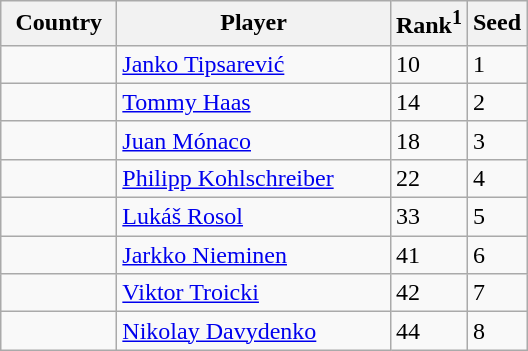<table class="sortable wikitable">
<tr>
<th width="70">Country</th>
<th width="175">Player</th>
<th>Rank<sup>1</sup></th>
<th>Seed</th>
</tr>
<tr>
<td></td>
<td><a href='#'>Janko Tipsarević</a></td>
<td>10</td>
<td>1</td>
</tr>
<tr>
<td></td>
<td><a href='#'>Tommy Haas</a></td>
<td>14</td>
<td>2</td>
</tr>
<tr>
<td></td>
<td><a href='#'>Juan Mónaco</a></td>
<td>18</td>
<td>3</td>
</tr>
<tr>
<td></td>
<td><a href='#'>Philipp Kohlschreiber</a></td>
<td>22</td>
<td>4</td>
</tr>
<tr>
<td></td>
<td><a href='#'>Lukáš Rosol</a></td>
<td>33</td>
<td>5</td>
</tr>
<tr>
<td></td>
<td><a href='#'>Jarkko Nieminen</a></td>
<td>41</td>
<td>6</td>
</tr>
<tr>
<td></td>
<td><a href='#'>Viktor Troicki</a></td>
<td>42</td>
<td>7</td>
</tr>
<tr>
<td></td>
<td><a href='#'>Nikolay Davydenko</a></td>
<td>44</td>
<td>8</td>
</tr>
</table>
